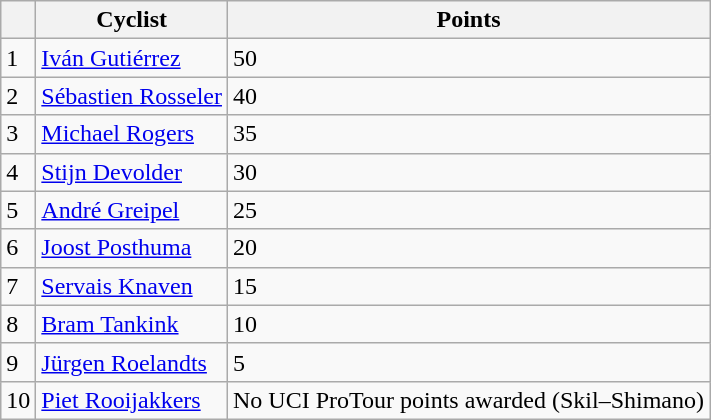<table class="wikitable">
<tr>
<th></th>
<th>Cyclist</th>
<th>Points</th>
</tr>
<tr>
<td>1</td>
<td><a href='#'>Iván Gutiérrez</a> </td>
<td>50</td>
</tr>
<tr>
<td>2</td>
<td><a href='#'>Sébastien Rosseler</a> </td>
<td>40</td>
</tr>
<tr>
<td>3</td>
<td><a href='#'>Michael Rogers</a> </td>
<td>35</td>
</tr>
<tr>
<td>4</td>
<td><a href='#'>Stijn Devolder</a> </td>
<td>30</td>
</tr>
<tr>
<td>5</td>
<td><a href='#'>André Greipel</a> </td>
<td>25</td>
</tr>
<tr>
<td>6</td>
<td><a href='#'>Joost Posthuma</a> </td>
<td>20</td>
</tr>
<tr>
<td>7</td>
<td><a href='#'>Servais Knaven</a> </td>
<td>15</td>
</tr>
<tr>
<td>8</td>
<td><a href='#'>Bram Tankink</a> </td>
<td>10</td>
</tr>
<tr>
<td>9</td>
<td><a href='#'>Jürgen Roelandts</a> </td>
<td>5</td>
</tr>
<tr>
<td>10</td>
<td><a href='#'>Piet Rooijakkers</a> </td>
<td>No UCI ProTour points awarded (Skil–Shimano)</td>
</tr>
</table>
